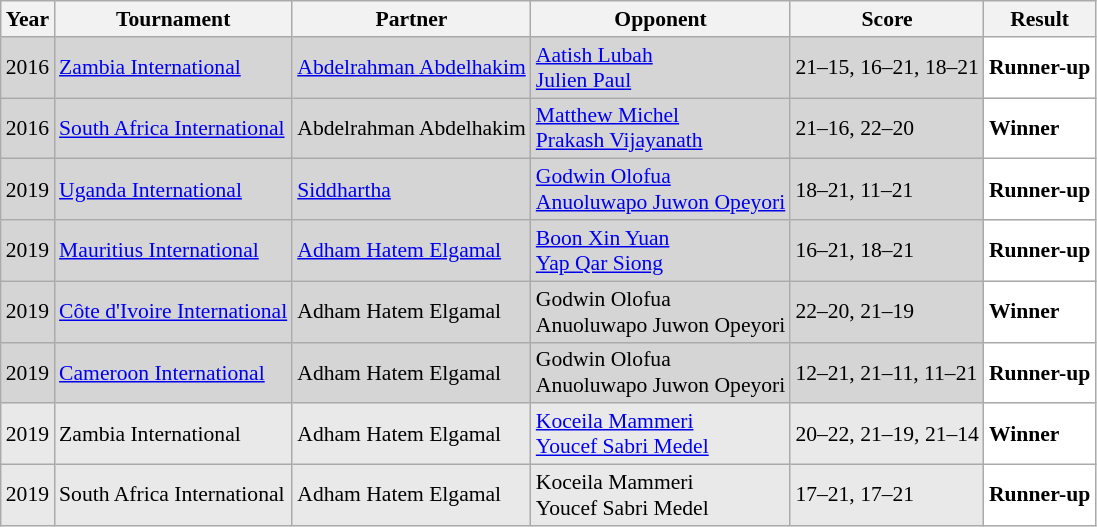<table class="sortable wikitable" style="font-size: 90%;">
<tr>
<th>Year</th>
<th>Tournament</th>
<th>Partner</th>
<th>Opponent</th>
<th>Score</th>
<th>Result</th>
</tr>
<tr style="background:#D5D5D5">
<td align="center">2016</td>
<td align="left"><a href='#'>Zambia International</a></td>
<td align="left"> <a href='#'>Abdelrahman Abdelhakim</a></td>
<td align="left"> <a href='#'>Aatish Lubah</a><br> <a href='#'>Julien Paul</a></td>
<td align="left">21–15, 16–21, 18–21</td>
<td style="text-align:left; background:white"> <strong>Runner-up</strong></td>
</tr>
<tr style="background:#D5D5D5">
<td align="center">2016</td>
<td align="left"><a href='#'>South Africa International</a></td>
<td align="left"> Abdelrahman Abdelhakim</td>
<td align="left"> <a href='#'>Matthew Michel</a><br> <a href='#'>Prakash Vijayanath</a></td>
<td align="left">21–16, 22–20</td>
<td style="text-align:left; background:white"> <strong>Winner</strong></td>
</tr>
<tr style="background:#D5D5D5">
<td align="center">2019</td>
<td align="left"><a href='#'>Uganda International</a></td>
<td align="left"> <a href='#'>Siddhartha</a></td>
<td align="left"> <a href='#'>Godwin Olofua</a><br> <a href='#'>Anuoluwapo Juwon Opeyori</a></td>
<td align="left">18–21, 11–21</td>
<td style="text-align:left; background:white"> <strong>Runner-up</strong></td>
</tr>
<tr style="background:#D5D5D5">
<td align="center">2019</td>
<td align="left"><a href='#'>Mauritius International</a></td>
<td align="left"> <a href='#'>Adham Hatem Elgamal</a></td>
<td align="left"> <a href='#'>Boon Xin Yuan</a><br> <a href='#'>Yap Qar Siong</a></td>
<td align="left">16–21, 18–21</td>
<td style="text-align:left; background:white"> <strong>Runner-up</strong></td>
</tr>
<tr style="background:#D5D5D5">
<td align="center">2019</td>
<td align="left"><a href='#'>Côte d'Ivoire International</a></td>
<td align="left"> Adham Hatem Elgamal</td>
<td align="left"> Godwin Olofua<br> Anuoluwapo Juwon Opeyori</td>
<td align="left">22–20, 21–19</td>
<td style="text-align:left; background:white"> <strong>Winner</strong></td>
</tr>
<tr style="background:#D5D5D5">
<td align="center">2019</td>
<td align="left"><a href='#'>Cameroon International</a></td>
<td align="left"> Adham Hatem Elgamal</td>
<td align="left"> Godwin Olofua<br> Anuoluwapo Juwon Opeyori</td>
<td align="left">12–21, 21–11, 11–21</td>
<td style="text-align:left; background:white"> <strong>Runner-up</strong></td>
</tr>
<tr style="background:#E9E9E9">
<td align="center">2019</td>
<td align="left">Zambia International</td>
<td align="left"> Adham Hatem Elgamal</td>
<td align="left"> <a href='#'>Koceila Mammeri</a> <br>  <a href='#'>Youcef Sabri Medel</a></td>
<td align="left">20–22, 21–19, 21–14</td>
<td style="text-align:left; background:white"> <strong>Winner</strong></td>
</tr>
<tr style="background:#E9E9E9">
<td align="center">2019</td>
<td align="left">South Africa International</td>
<td align="left"> Adham Hatem Elgamal</td>
<td align="left"> Koceila Mammeri<br> Youcef Sabri Medel</td>
<td align="left">17–21, 17–21</td>
<td style="text-align:left; background:white"> <strong>Runner-up</strong></td>
</tr>
</table>
